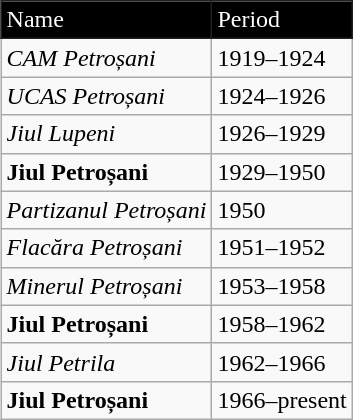<table class="wikitable" style="text-align: left" align="right">
<tr>
<td style="background:#000000;color:#FFFFFF;border:1px solid #231f20">Name</td>
<td style="background:#000000;color:#FFFFFF;border:1px solid #231f20">Period</td>
</tr>
<tr>
<td align=left><em>CAM Petroșani</em></td>
<td>1919–1924</td>
</tr>
<tr>
<td align=left><em>UCAS Petroșani</em></td>
<td>1924–1926</td>
</tr>
<tr>
<td align=left><em>Jiul Lupeni</em></td>
<td>1926–1929</td>
</tr>
<tr>
<td align=left><strong>Jiul Petroșani</strong></td>
<td>1929–1950</td>
</tr>
<tr>
<td align=left><em>Partizanul Petroșani</em></td>
<td>1950</td>
</tr>
<tr>
<td align=left><em>Flacăra Petroșani</em></td>
<td>1951–1952</td>
</tr>
<tr>
<td align=left><em>Minerul Petroșani</em></td>
<td>1953–1958</td>
</tr>
<tr>
<td align=left><strong>Jiul Petroșani</strong></td>
<td>1958–1962</td>
</tr>
<tr>
<td align=left><em>Jiul Petrila</em></td>
<td>1962–1966</td>
</tr>
<tr>
<td align=left><strong>Jiul Petroșani</strong></td>
<td>1966–present</td>
</tr>
</table>
